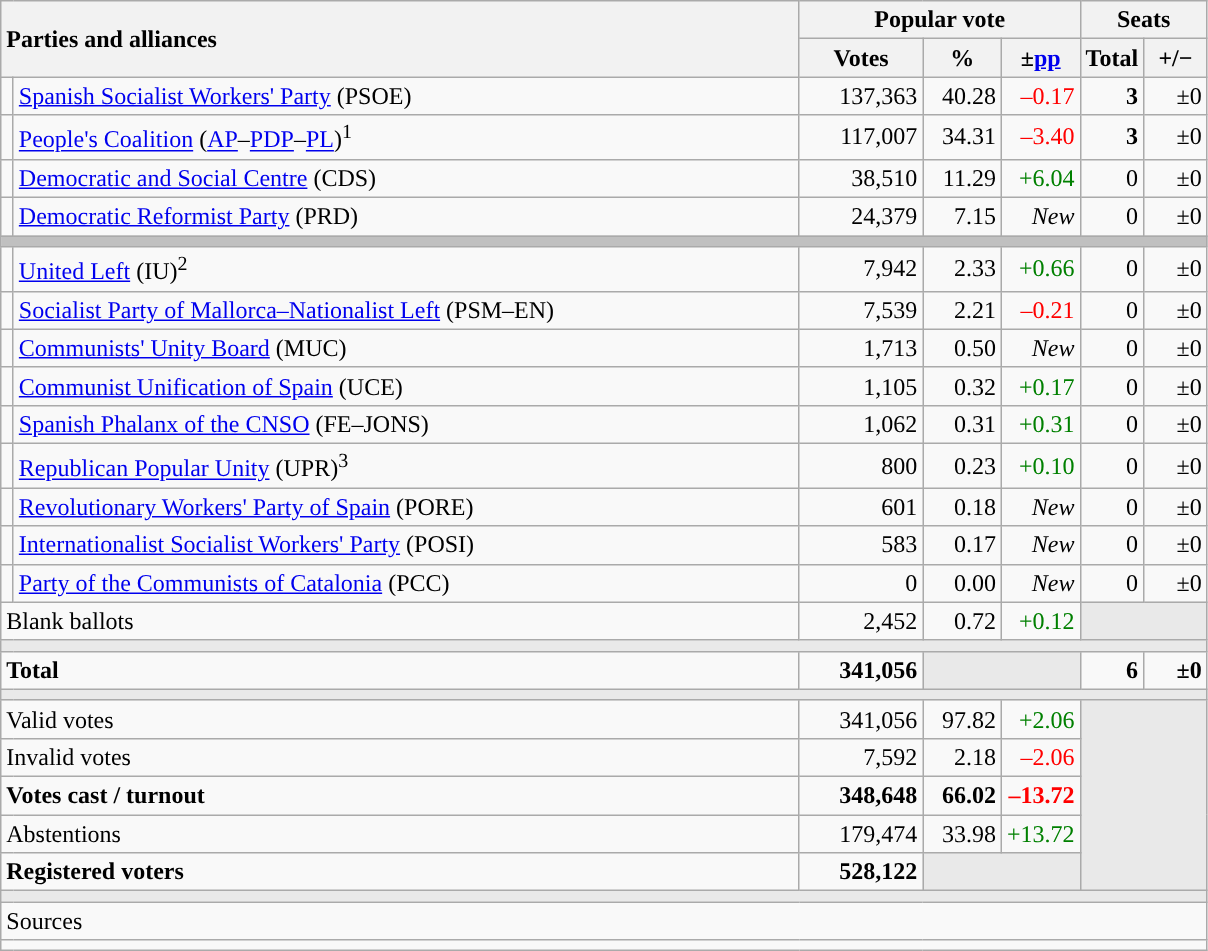<table class="wikitable" style="text-align:right;">
<tr>
<th style="text-align:left;" rowspan="2" colspan="2" width="525">Parties and alliances</th>
<th colspan="3">Popular vote</th>
<th colspan="2">Seats</th>
</tr>
<tr>
<th width="75">Votes</th>
<th width="45">%</th>
<th width="45">±<a href='#'>pp</a></th>
<th width="35">Total</th>
<th width="35">+/−</th>
</tr>
<tr>
<td width="1" style="color:inherit;background:"></td>
<td align="left"><a href='#'>Spanish Socialist Workers' Party</a> (PSOE)</td>
<td>137,363</td>
<td>40.28</td>
<td style="color:red;">–0.17</td>
<td><strong>3</strong></td>
<td>±0</td>
</tr>
<tr>
<td style="color:inherit;background:"></td>
<td align="left"><a href='#'>People's Coalition</a> (<a href='#'>AP</a>–<a href='#'>PDP</a>–<a href='#'>PL</a>)<sup>1</sup></td>
<td>117,007</td>
<td>34.31</td>
<td style="color:red;">–3.40</td>
<td><strong>3</strong></td>
<td>±0</td>
</tr>
<tr>
<td style="color:inherit;background:"></td>
<td align="left"><a href='#'>Democratic and Social Centre</a> (CDS)</td>
<td>38,510</td>
<td>11.29</td>
<td style="color:green;">+6.04</td>
<td>0</td>
<td>±0</td>
</tr>
<tr>
<td style="color:inherit;background:"></td>
<td align="left"><a href='#'>Democratic Reformist Party</a> (PRD)</td>
<td>24,379</td>
<td>7.15</td>
<td><em>New</em></td>
<td>0</td>
<td>±0</td>
</tr>
<tr>
<td colspan="7" bgcolor="#C0C0C0"></td>
</tr>
<tr>
<td style="color:inherit;background:"></td>
<td align="left"><a href='#'>United Left</a> (IU)<sup>2</sup></td>
<td>7,942</td>
<td>2.33</td>
<td style="color:green;">+0.66</td>
<td>0</td>
<td>±0</td>
</tr>
<tr>
<td style="color:inherit;background:"></td>
<td align="left"><a href='#'>Socialist Party of Mallorca–Nationalist Left</a> (PSM–EN)</td>
<td>7,539</td>
<td>2.21</td>
<td style="color:red;">–0.21</td>
<td>0</td>
<td>±0</td>
</tr>
<tr>
<td style="color:inherit;background:"></td>
<td align="left"><a href='#'>Communists' Unity Board</a> (MUC)</td>
<td>1,713</td>
<td>0.50</td>
<td><em>New</em></td>
<td>0</td>
<td>±0</td>
</tr>
<tr>
<td style="color:inherit;background:"></td>
<td align="left"><a href='#'>Communist Unification of Spain</a> (UCE)</td>
<td>1,105</td>
<td>0.32</td>
<td style="color:green;">+0.17</td>
<td>0</td>
<td>±0</td>
</tr>
<tr>
<td style="color:inherit;background:"></td>
<td align="left"><a href='#'>Spanish Phalanx of the CNSO</a> (FE–JONS)</td>
<td>1,062</td>
<td>0.31</td>
<td style="color:green;">+0.31</td>
<td>0</td>
<td>±0</td>
</tr>
<tr>
<td style="color:inherit;background:"></td>
<td align="left"><a href='#'>Republican Popular Unity</a> (UPR)<sup>3</sup></td>
<td>800</td>
<td>0.23</td>
<td style="color:green;">+0.10</td>
<td>0</td>
<td>±0</td>
</tr>
<tr>
<td style="color:inherit;background:"></td>
<td align="left"><a href='#'>Revolutionary Workers' Party of Spain</a> (PORE)</td>
<td>601</td>
<td>0.18</td>
<td><em>New</em></td>
<td>0</td>
<td>±0</td>
</tr>
<tr>
<td style="color:inherit;background:"></td>
<td align="left"><a href='#'>Internationalist Socialist Workers' Party</a> (POSI)</td>
<td>583</td>
<td>0.17</td>
<td><em>New</em></td>
<td>0</td>
<td>±0</td>
</tr>
<tr>
<td style="color:inherit;background:"></td>
<td align="left"><a href='#'>Party of the Communists of Catalonia</a> (PCC)</td>
<td>0</td>
<td>0.00</td>
<td><em>New</em></td>
<td>0</td>
<td>±0</td>
</tr>
<tr>
<td align="left" colspan="2">Blank ballots</td>
<td>2,452</td>
<td>0.72</td>
<td style="color:green;">+0.12</td>
<td bgcolor="#E9E9E9" colspan="2"></td>
</tr>
<tr>
<td colspan="7" bgcolor="#E9E9E9"></td>
</tr>
<tr style="font-weight:bold;">
<td align="left" colspan="2">Total</td>
<td>341,056</td>
<td bgcolor="#E9E9E9" colspan="2"></td>
<td>6</td>
<td>±0</td>
</tr>
<tr>
<td colspan="7" bgcolor="#E9E9E9"></td>
</tr>
<tr>
<td align="left" colspan="2">Valid votes</td>
<td>341,056</td>
<td>97.82</td>
<td style="color:green;">+2.06</td>
<td bgcolor="#E9E9E9" colspan="2" rowspan="5"></td>
</tr>
<tr>
<td align="left" colspan="2">Invalid votes</td>
<td>7,592</td>
<td>2.18</td>
<td style="color:red;">–2.06</td>
</tr>
<tr style="font-weight:bold;">
<td align="left" colspan="2">Votes cast / turnout</td>
<td>348,648</td>
<td>66.02</td>
<td style="color:red;">–13.72</td>
</tr>
<tr>
<td align="left" colspan="2">Abstentions</td>
<td>179,474</td>
<td>33.98</td>
<td style="color:green;">+13.72</td>
</tr>
<tr style="font-weight:bold;">
<td align="left" colspan="2">Registered voters</td>
<td>528,122</td>
<td bgcolor="#E9E9E9" colspan="2"></td>
</tr>
<tr>
<td colspan="7" bgcolor="#E9E9E9"></td>
</tr>
<tr>
<td align="left" colspan="7">Sources</td>
</tr>
<tr>
<td colspan="7" style="text-align:left; max-width:790px;"></td>
</tr>
</table>
